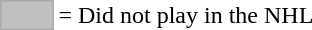<table>
<tr>
<td style="background-color:#C0C0C0; border:1px solid #aaaaaa; width:2em;"></td>
<td>= Did not play in the NHL</td>
</tr>
</table>
